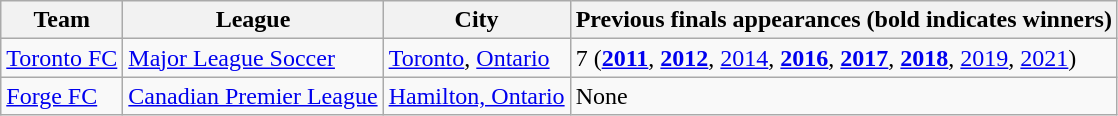<table class="wikitable">
<tr>
<th>Team</th>
<th>League</th>
<th>City</th>
<th>Previous finals appearances (bold indicates winners)</th>
</tr>
<tr>
<td><a href='#'>Toronto FC</a></td>
<td><a href='#'>Major League Soccer</a></td>
<td><a href='#'>Toronto</a>, <a href='#'>Ontario</a></td>
<td>7 (<strong><a href='#'>2011</a></strong>, <strong><a href='#'>2012</a></strong>, <a href='#'>2014</a>, <strong><a href='#'>2016</a></strong>, <strong><a href='#'>2017</a></strong>, <strong><a href='#'>2018</a></strong>, <a href='#'>2019</a>, <a href='#'>2021</a>)</td>
</tr>
<tr>
<td><a href='#'>Forge FC</a></td>
<td><a href='#'>Canadian Premier League</a></td>
<td><a href='#'>Hamilton, Ontario</a></td>
<td>None</td>
</tr>
</table>
